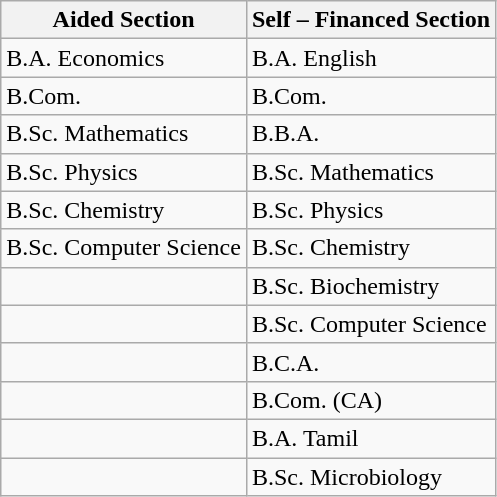<table class="wikitable">
<tr>
<th>Aided Section</th>
<th>Self – Financed Section</th>
</tr>
<tr>
<td>B.A. Economics</td>
<td>B.A. English</td>
</tr>
<tr>
<td>B.Com.</td>
<td>B.Com.</td>
</tr>
<tr>
<td>B.Sc. Mathematics</td>
<td>B.B.A.</td>
</tr>
<tr>
<td>B.Sc. Physics</td>
<td>B.Sc. Mathematics</td>
</tr>
<tr>
<td>B.Sc. Chemistry</td>
<td>B.Sc. Physics</td>
</tr>
<tr>
<td>B.Sc. Computer Science</td>
<td>B.Sc. Chemistry</td>
</tr>
<tr>
<td></td>
<td>B.Sc. Biochemistry</td>
</tr>
<tr>
<td></td>
<td>B.Sc. Computer Science</td>
</tr>
<tr>
<td></td>
<td>B.C.A.</td>
</tr>
<tr>
<td></td>
<td>B.Com. (CA)</td>
</tr>
<tr>
<td></td>
<td>B.A. Tamil</td>
</tr>
<tr>
<td></td>
<td>B.Sc. Microbiology</td>
</tr>
</table>
